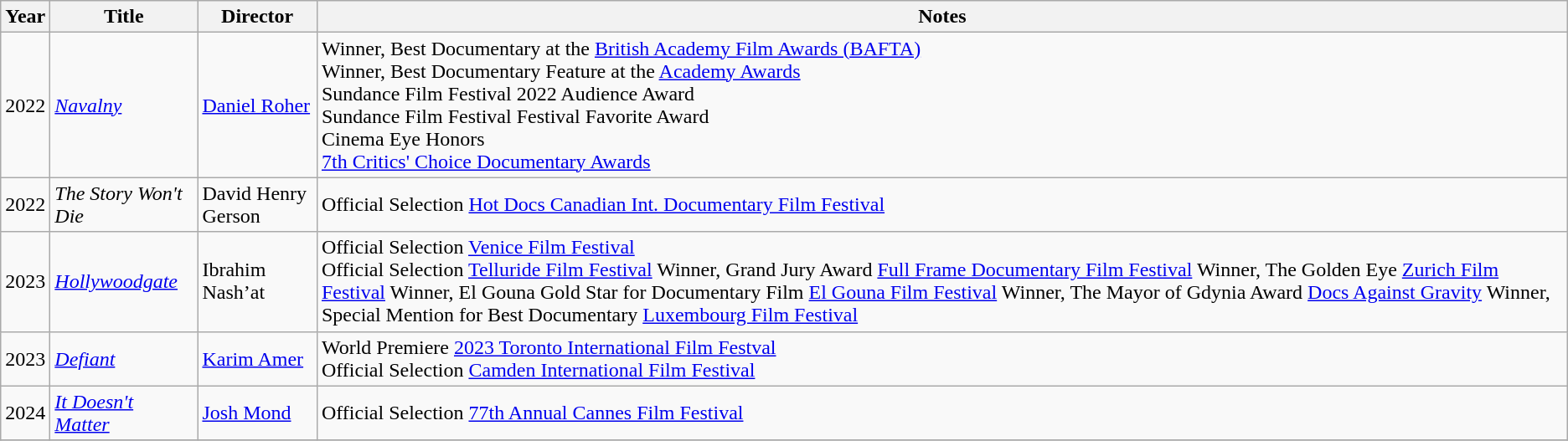<table class="wikitable">
<tr>
<th>Year</th>
<th>Title</th>
<th>Director</th>
<th>Notes</th>
</tr>
<tr>
<td>2022</td>
<td><em><a href='#'>Navalny</a></em></td>
<td><a href='#'>Daniel Roher</a></td>
<td>Winner, Best Documentary at the <a href='#'>British Academy Film Awards (BAFTA)</a><br>Winner, Best Documentary Feature at the <a href='#'>Academy Awards</a><br>Sundance Film Festival 2022 Audience Award<br>Sundance Film Festival Festival Favorite Award<br>Cinema Eye Honors<br><a href='#'>7th Critics' Choice Documentary Awards</a></td>
</tr>
<tr>
<td>2022</td>
<td><em>The Story Won't Die</em></td>
<td>David Henry Gerson</td>
<td>Official Selection <a href='#'>Hot Docs Canadian Int. Documentary Film Festival</a></td>
</tr>
<tr>
<td>2023</td>
<td><em><a href='#'>Hollywoodgate</a></em></td>
<td>Ibrahim Nash’at</td>
<td>Official Selection <a href='#'>Venice Film Festival</a><br>Official Selection <a href='#'>Telluride Film Festival</a> 
Winner, Grand Jury Award <a href='#'>Full Frame Documentary Film Festival</a>
Winner, The Golden Eye <a href='#'>Zurich Film Festival</a>
Winner, El Gouna Gold Star for Documentary Film <a href='#'>El Gouna Film Festival</a>
Winner, The Mayor of Gdynia Award <a href='#'>Docs Against Gravity</a>
Winner, Special Mention for Best Documentary <a href='#'>Luxembourg Film Festival</a></td>
</tr>
<tr>
<td>2023</td>
<td><em><a href='#'>Defiant</a></em></td>
<td><a href='#'>Karim Amer</a></td>
<td>World Premiere <a href='#'>2023 Toronto International Film Festval</a><br>Official Selection <a href='#'>Camden International Film Festival</a></td>
</tr>
<tr>
<td>2024</td>
<td><em><a href='#'>It Doesn't Matter</a></em></td>
<td><a href='#'>Josh Mond</a></td>
<td>Official Selection <a href='#'>77th Annual Cannes Film Festival</a></td>
</tr>
<tr>
</tr>
</table>
